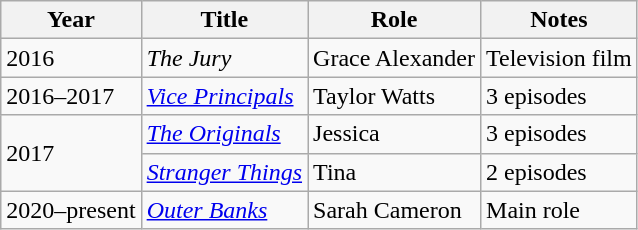<table class="wikitable plainrowheaders sortable">
<tr>
<th>Year</th>
<th>Title</th>
<th>Role</th>
<th class="unsortable">Notes</th>
</tr>
<tr>
<td scope="row">2016</td>
<td><em>The Jury</em></td>
<td>Grace Alexander</td>
<td>Television film</td>
</tr>
<tr>
<td scope="row">2016–2017</td>
<td><em><a href='#'>Vice Principals</a></em></td>
<td>Taylor Watts</td>
<td>3 episodes</td>
</tr>
<tr>
<td rowspan="2" scope="row">2017</td>
<td><em><a href='#'>The Originals</a></em></td>
<td>Jessica</td>
<td>3 episodes</td>
</tr>
<tr>
<td><em><a href='#'>Stranger Things</a></em></td>
<td>Tina</td>
<td>2 episodes</td>
</tr>
<tr>
<td scope="row">2020–present</td>
<td><em><a href='#'>Outer Banks</a></em></td>
<td>Sarah Cameron</td>
<td>Main role</td>
</tr>
</table>
